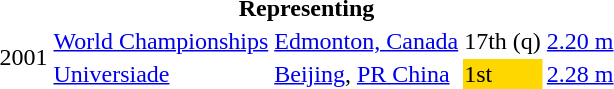<table>
<tr>
<th colspan="5">Representing </th>
</tr>
<tr>
<td rowspan=2>2001</td>
<td><a href='#'>World Championships</a></td>
<td><a href='#'>Edmonton, Canada</a></td>
<td>17th (q)</td>
<td><a href='#'>2.20 m</a></td>
</tr>
<tr>
<td><a href='#'>Universiade</a></td>
<td><a href='#'>Beijing</a>, <a href='#'>PR China</a></td>
<td bgcolor="gold">1st</td>
<td><a href='#'>2.28 m</a></td>
</tr>
</table>
